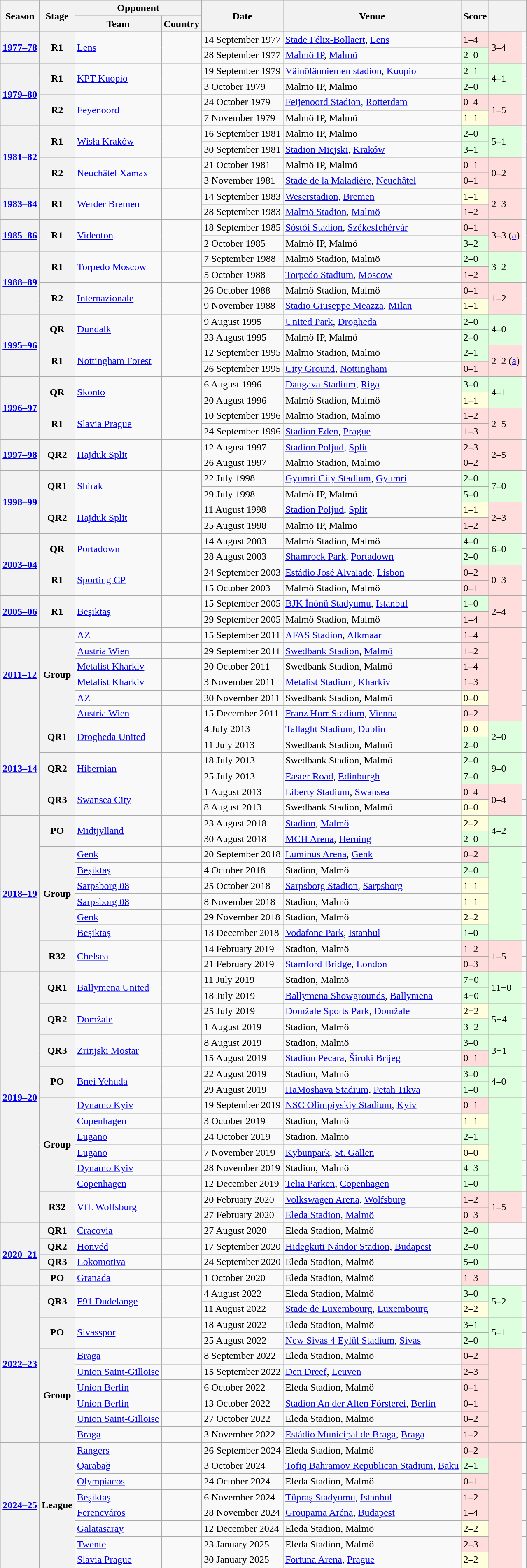<table class="wikitable plainrowheaders">
<tr>
<th rowspan=2>Season</th>
<th rowspan=2>Stage</th>
<th scope="col" colspan=2>Opponent</th>
<th scope="col" rowspan=2>Date</th>
<th scope="col" rowspan=2>Venue</th>
<th scope="col" rowspan=2>Score</th>
<th scope="col" rowspan=2></th>
<th scope="col" rowspan=2></th>
</tr>
<tr>
<th scope="col">Team</th>
<th scope="col">Country</th>
</tr>
<tr>
<th scope=row rowspan="2"><a href='#'>1977–78</a></th>
<th scope=row rowspan="2">R1</th>
<td rowspan="2"><a href='#'>Lens</a></td>
<td rowspan="2"></td>
<td>14 September 1977</td>
<td><a href='#'>Stade Félix-Bollaert</a>, <a href='#'>Lens</a></td>
<td bgcolor="#ffdddd">1–4</td>
<td rowspan="2" bgcolor="#ffdddd">3–4</td>
<td rowspan="2" align=center></td>
</tr>
<tr>
<td>28 September 1977</td>
<td><a href='#'>Malmö IP</a>, <a href='#'>Malmö</a></td>
<td bgcolor="#ddffdd">2–0</td>
</tr>
<tr>
<th scope=row rowspan="4"><a href='#'>1979–80</a></th>
<th scope=row rowspan="2">R1</th>
<td rowspan="2"><a href='#'>KPT Kuopio</a></td>
<td rowspan="2"></td>
<td>19 September 1979</td>
<td><a href='#'>Väinölänniemen stadion</a>, <a href='#'>Kuopio</a></td>
<td bgcolor="#ddffdd">2–1</td>
<td rowspan="2" bgcolor="#ddffdd">4–1</td>
<td rowspan="2" align=center></td>
</tr>
<tr>
<td>3 October 1979</td>
<td>Malmö IP, Malmö</td>
<td bgcolor="#ddffdd">2–0</td>
</tr>
<tr>
<th scope=row rowspan="2">R2</th>
<td rowspan="2"><a href='#'>Feyenoord</a></td>
<td rowspan="2"></td>
<td>24 October 1979</td>
<td><a href='#'>Feijenoord Stadion</a>, <a href='#'>Rotterdam</a></td>
<td bgcolor="#ffdddd">0–4</td>
<td rowspan="2" bgcolor="#ffdddd">1–5</td>
<td rowspan="2" align=center></td>
</tr>
<tr>
<td>7 November 1979</td>
<td>Malmö IP, Malmö</td>
<td bgcolor="#ffffdd">1–1</td>
</tr>
<tr>
<th scope=row rowspan="4"><a href='#'>1981–82</a></th>
<th scope=row rowspan="2">R1</th>
<td rowspan="2"><a href='#'>Wisła Kraków</a></td>
<td rowspan="2"></td>
<td>16 September 1981</td>
<td>Malmö IP, Malmö</td>
<td bgcolor="#ddffdd">2–0</td>
<td rowspan="2" bgcolor="#ddffdd">5–1</td>
<td rowspan="2" align=center></td>
</tr>
<tr>
<td>30 September 1981</td>
<td><a href='#'>Stadion Miejski</a>, <a href='#'>Kraków</a></td>
<td bgcolor="#ddffdd">3–1</td>
</tr>
<tr>
<th scope=row rowspan="2">R2</th>
<td rowspan="2"><a href='#'>Neuchâtel Xamax</a></td>
<td rowspan="2"></td>
<td>21 October 1981</td>
<td>Malmö IP, Malmö</td>
<td bgcolor="#ffdddd">0–1</td>
<td rowspan="2" bgcolor="#ffdddd">0–2</td>
<td rowspan="2" align=center></td>
</tr>
<tr>
<td>3 November 1981</td>
<td><a href='#'>Stade de la Maladière</a>, <a href='#'>Neuchâtel</a></td>
<td bgcolor="#ffdddd">0–1</td>
</tr>
<tr>
<th scope=row rowspan="2"><a href='#'>1983–84</a></th>
<th scope=row rowspan="2">R1</th>
<td rowspan="2"><a href='#'>Werder Bremen</a></td>
<td rowspan="2"></td>
<td>14 September 1983</td>
<td><a href='#'>Weserstadion</a>, <a href='#'>Bremen</a></td>
<td bgcolor="#ffffdd">1–1</td>
<td rowspan="2" bgcolor="#ffdddd">2–3</td>
<td rowspan="2" align=center></td>
</tr>
<tr>
<td>28 September 1983</td>
<td><a href='#'>Malmö Stadion</a>, <a href='#'>Malmö</a></td>
<td bgcolor="#ffdddd">1–2</td>
</tr>
<tr>
<th scope=row rowspan="2"><a href='#'>1985–86</a></th>
<th scope=row rowspan="2">R1</th>
<td rowspan="2"><a href='#'>Videoton</a></td>
<td rowspan="2"></td>
<td>18 September 1985</td>
<td><a href='#'>Sóstói Stadion</a>, <a href='#'>Székesfehérvár</a></td>
<td bgcolor="#ffdddd">0–1</td>
<td rowspan="2" bgcolor="#ffdddd">3–3 (<a href='#'>a</a>)</td>
<td rowspan="2" align=center></td>
</tr>
<tr>
<td>2 October 1985</td>
<td>Malmö IP, Malmö</td>
<td bgcolor="#ddffdd">3–2</td>
</tr>
<tr>
<th scope=row rowspan="4"><a href='#'>1988–89</a></th>
<th scope=row rowspan="2">R1</th>
<td rowspan="2"><a href='#'>Torpedo Moscow</a></td>
<td rowspan="2"></td>
<td>7 September 1988</td>
<td>Malmö Stadion, Malmö</td>
<td bgcolor="#ddffdd">2–0</td>
<td rowspan="2" bgcolor="#ddffdd">3–2</td>
<td rowspan="2" align=center></td>
</tr>
<tr>
<td>5 October 1988</td>
<td><a href='#'>Torpedo Stadium</a>, <a href='#'>Moscow</a></td>
<td bgcolor="#ffdddd">1–2 </td>
</tr>
<tr>
<th scope=row rowspan="2">R2</th>
<td rowspan="2"><a href='#'>Internazionale</a></td>
<td rowspan="2"></td>
<td>26 October 1988</td>
<td>Malmö Stadion, Malmö</td>
<td bgcolor="#ffdddd">0–1</td>
<td rowspan="2" bgcolor="#ffdddd">1–2</td>
<td rowspan="2" align=center></td>
</tr>
<tr>
<td>9 November 1988</td>
<td><a href='#'>Stadio Giuseppe Meazza</a>, <a href='#'>Milan</a></td>
<td bgcolor="#ffffdd">1–1</td>
</tr>
<tr>
<th scope=row rowspan="4"><a href='#'>1995–96</a></th>
<th scope=row rowspan="2">QR</th>
<td rowspan="2"><a href='#'>Dundalk</a></td>
<td rowspan="2"></td>
<td>9 August 1995</td>
<td><a href='#'>United Park</a>, <a href='#'>Drogheda</a></td>
<td bgcolor="#ddffdd">2–0</td>
<td rowspan="2" bgcolor="#ddffdd">4–0</td>
<td rowspan="2" align=center></td>
</tr>
<tr>
<td>23 August 1995</td>
<td>Malmö IP, Malmö</td>
<td bgcolor="#ddffdd">2–0</td>
</tr>
<tr>
<th scope=row rowspan="2">R1</th>
<td rowspan="2"><a href='#'>Nottingham Forest</a></td>
<td rowspan="2"></td>
<td>12 September 1995</td>
<td>Malmö Stadion, Malmö</td>
<td bgcolor="#ddffdd">2–1</td>
<td rowspan="2" bgcolor="#ffdddd">2–2 (<a href='#'>a</a>)</td>
<td rowspan="2" align=center></td>
</tr>
<tr>
<td>26 September 1995</td>
<td><a href='#'>City Ground</a>, <a href='#'>Nottingham</a></td>
<td bgcolor="#ffdddd">0–1</td>
</tr>
<tr>
<th scope=row rowspan="4"><a href='#'>1996–97</a></th>
<th scope=row rowspan="2">QR</th>
<td rowspan="2"><a href='#'>Skonto</a></td>
<td rowspan="2"></td>
<td>6 August 1996</td>
<td><a href='#'>Daugava Stadium</a>, <a href='#'>Riga</a></td>
<td bgcolor="#ddffdd">3–0</td>
<td rowspan="2" bgcolor="#ddffdd">4–1</td>
<td rowspan="2" align=center></td>
</tr>
<tr>
<td>20 August 1996</td>
<td>Malmö Stadion, Malmö</td>
<td bgcolor="#ffffdd">1–1</td>
</tr>
<tr>
<th scope=row rowspan="2">R1</th>
<td rowspan="2"><a href='#'>Slavia Prague</a></td>
<td rowspan="2"></td>
<td>10 September 1996</td>
<td>Malmö Stadion, Malmö</td>
<td bgcolor="#ffdddd">1–2</td>
<td rowspan="2" bgcolor="#ffdddd">2–5</td>
<td rowspan="2" align=center></td>
</tr>
<tr>
<td>24 September 1996</td>
<td><a href='#'>Stadion Eden</a>, <a href='#'>Prague</a></td>
<td bgcolor="#ffdddd">1–3</td>
</tr>
<tr>
<th scope=row rowspan="2"><a href='#'>1997–98</a></th>
<th scope=row rowspan="2">QR2</th>
<td rowspan="2"><a href='#'>Hajduk Split</a></td>
<td rowspan="2"></td>
<td>12 August 1997</td>
<td><a href='#'>Stadion Poljud</a>, <a href='#'>Split</a></td>
<td bgcolor="#ffdddd">2–3</td>
<td rowspan="2" bgcolor="#ffdddd">2–5</td>
<td rowspan="2" align=center></td>
</tr>
<tr>
<td>26 August 1997</td>
<td>Malmö Stadion, Malmö</td>
<td bgcolor="#ffdddd">0–2</td>
</tr>
<tr>
<th scope=row rowspan="4"><a href='#'>1998–99</a></th>
<th scope=row rowspan="2">QR1</th>
<td rowspan="2"><a href='#'>Shirak</a></td>
<td rowspan="2"></td>
<td>22 July 1998</td>
<td><a href='#'>Gyumri City Stadium</a>, <a href='#'>Gyumri</a></td>
<td bgcolor="#ddffdd">2–0</td>
<td rowspan="2" bgcolor="#ddffdd">7–0</td>
<td rowspan="2" align=center></td>
</tr>
<tr>
<td>29 July 1998</td>
<td>Malmö IP, Malmö</td>
<td bgcolor="#ddffdd">5–0</td>
</tr>
<tr>
<th scope=row rowspan="2">QR2</th>
<td rowspan="2"><a href='#'>Hajduk Split</a></td>
<td rowspan="2"></td>
<td>11 August 1998</td>
<td><a href='#'>Stadion Poljud</a>, <a href='#'>Split</a></td>
<td bgcolor="#ffffdd">1–1</td>
<td rowspan="2" bgcolor="#ffdddd">2–3</td>
<td rowspan="2" align=center></td>
</tr>
<tr>
<td>25 August 1998</td>
<td>Malmö IP, Malmö</td>
<td bgcolor="#ffdddd">1–2</td>
</tr>
<tr>
<th scope=row rowspan="4"><a href='#'>2003–04</a></th>
<th scope=row rowspan="2">QR</th>
<td rowspan="2"><a href='#'>Portadown</a></td>
<td rowspan="2"></td>
<td>14 August 2003</td>
<td>Malmö Stadion, Malmö</td>
<td bgcolor="#ddffdd">4–0</td>
<td rowspan="2" bgcolor="#ddffdd">6–0</td>
<td align=center></td>
</tr>
<tr>
<td>28 August 2003</td>
<td><a href='#'>Shamrock Park</a>, <a href='#'>Portadown</a></td>
<td bgcolor="#ddffdd">2–0</td>
<td align=center></td>
</tr>
<tr>
<th scope=row rowspan="2">R1</th>
<td rowspan="2"><a href='#'>Sporting CP</a></td>
<td rowspan="2"></td>
<td>24 September 2003</td>
<td><a href='#'>Estádio José Alvalade</a>, <a href='#'>Lisbon</a></td>
<td bgcolor="#ffdddd">0–2</td>
<td rowspan="2" bgcolor="#ffdddd">0–3</td>
<td align=center></td>
</tr>
<tr>
<td>15 October 2003</td>
<td>Malmö Stadion, Malmö</td>
<td bgcolor="#ffdddd">0–1</td>
<td align=center></td>
</tr>
<tr>
<th scope=row rowspan="2"><a href='#'>2005–06</a></th>
<th scope=row rowspan="2">R1</th>
<td rowspan="2"><a href='#'>Beşiktaş</a></td>
<td rowspan="2"></td>
<td>15 September 2005</td>
<td><a href='#'>BJK İnönü Stadyumu</a>, <a href='#'>Istanbul</a></td>
<td bgcolor="#ddffdd">1–0</td>
<td rowspan="2" bgcolor="#ffdddd">2–4</td>
<td align=center></td>
</tr>
<tr>
<td>29 September 2005</td>
<td>Malmö Stadion, Malmö</td>
<td bgcolor="#ffdddd">1–4</td>
<td align=center></td>
</tr>
<tr>
<th scope=row rowspan="6"><a href='#'>2011–12</a></th>
<th scope=row rowspan="6">Group</th>
<td><a href='#'>AZ</a></td>
<td></td>
<td>15 September 2011</td>
<td><a href='#'>AFAS Stadion</a>, <a href='#'>Alkmaar</a></td>
<td bgcolor="#ffdddd">1–4</td>
<td rowspan="6" bgcolor="#ffdddd" align=center><small></small></td>
<td align=center></td>
</tr>
<tr>
<td><a href='#'>Austria Wien</a></td>
<td></td>
<td>29 September 2011</td>
<td><a href='#'>Swedbank Stadion</a>, <a href='#'>Malmö</a></td>
<td bgcolor="#ffdddd">1–2</td>
<td align=center></td>
</tr>
<tr>
<td><a href='#'>Metalist Kharkiv</a></td>
<td></td>
<td>20 October 2011</td>
<td>Swedbank Stadion, Malmö</td>
<td bgcolor="#ffdddd">1–4</td>
<td align=center></td>
</tr>
<tr>
<td><a href='#'>Metalist Kharkiv</a></td>
<td></td>
<td>3 November 2011</td>
<td><a href='#'>Metalist Stadium</a>, <a href='#'>Kharkiv</a></td>
<td bgcolor="#ffdddd">1–3</td>
<td align=center></td>
</tr>
<tr>
<td><a href='#'>AZ</a></td>
<td></td>
<td>30 November 2011</td>
<td>Swedbank Stadion, Malmö</td>
<td bgcolor="#ffffdd">0–0</td>
<td align=center></td>
</tr>
<tr>
<td><a href='#'>Austria Wien</a></td>
<td></td>
<td>15 December 2011</td>
<td><a href='#'>Franz Horr Stadium</a>, <a href='#'>Vienna</a></td>
<td bgcolor="#ffdddd">0–2</td>
<td align=center></td>
</tr>
<tr>
<th scope=row rowspan="6"><a href='#'>2013–14</a></th>
<th scope=row rowspan="2">QR1</th>
<td rowspan="2"><a href='#'>Drogheda United</a></td>
<td rowspan="2"></td>
<td>4 July 2013</td>
<td><a href='#'>Tallaght Stadium</a>, <a href='#'>Dublin</a></td>
<td bgcolor="#ffffdd">0–0</td>
<td rowspan="2" bgcolor="#ddffdd">2–0</td>
<td></td>
</tr>
<tr>
<td>11 July 2013</td>
<td>Swedbank Stadion, Malmö</td>
<td bgcolor="#ddffdd">2–0</td>
<td></td>
</tr>
<tr>
<th scope=row rowspan="2">QR2</th>
<td rowspan="2"><a href='#'>Hibernian</a></td>
<td rowspan="2"></td>
<td>18 July 2013</td>
<td>Swedbank Stadion, Malmö</td>
<td bgcolor="#ddffdd">2–0</td>
<td rowspan="2" bgcolor="#ddffdd">9–0</td>
<td></td>
</tr>
<tr>
<td>25 July 2013</td>
<td><a href='#'>Easter Road</a>, <a href='#'>Edinburgh</a></td>
<td bgcolor="#ddffdd">7–0</td>
<td></td>
</tr>
<tr>
<th scope=row rowspan="2">QR3</th>
<td rowspan="2"><a href='#'>Swansea City</a></td>
<td rowspan="2"></td>
<td>1 August 2013</td>
<td><a href='#'>Liberty Stadium</a>, <a href='#'>Swansea</a></td>
<td bgcolor="#ffdddd">0–4</td>
<td rowspan="2" bgcolor="#ffdddd">0–4</td>
<td></td>
</tr>
<tr>
<td>8 August 2013</td>
<td>Swedbank Stadion, Malmö</td>
<td bgcolor="#ffffdd">0–0</td>
<td></td>
</tr>
<tr>
<th scope=row rowspan="10"><a href='#'>2018–19</a></th>
<th scope=row rowspan="2">PO</th>
<td rowspan="2"><a href='#'>Midtjylland</a></td>
<td rowspan="2"></td>
<td>23 August 2018</td>
<td><a href='#'>Stadion</a>, <a href='#'>Malmö</a></td>
<td bgcolor="#ffffdd">2–2</td>
<td rowspan="2" bgcolor="#ddffdd">4–2</td>
<td></td>
</tr>
<tr>
<td>30 August 2018</td>
<td><a href='#'>MCH Arena</a>, <a href='#'>Herning</a></td>
<td bgcolor="#ddffdd">2–0</td>
<td></td>
</tr>
<tr>
<th scope=row rowspan="6">Group</th>
<td><a href='#'>Genk</a></td>
<td></td>
<td>20 September 2018</td>
<td><a href='#'>Luminus Arena</a>, <a href='#'>Genk</a></td>
<td bgcolor="#ffdddd">0–2</td>
<td rowspan="6" bgcolor="#ddffdd" align=center><small></small></td>
<td></td>
</tr>
<tr>
<td><a href='#'>Beşiktaş</a></td>
<td></td>
<td>4 October 2018</td>
<td>Stadion, Malmö</td>
<td bgcolor="#ddffdd">2–0</td>
<td></td>
</tr>
<tr>
<td><a href='#'>Sarpsborg 08</a></td>
<td></td>
<td>25 October 2018</td>
<td><a href='#'>Sarpsborg Stadion</a>, <a href='#'>Sarpsborg</a></td>
<td bgcolor="#ffffdd">1–1</td>
<td></td>
</tr>
<tr>
<td><a href='#'>Sarpsborg 08</a></td>
<td></td>
<td>8 November 2018</td>
<td>Stadion, Malmö</td>
<td bgcolor="#ffffdd">1–1</td>
<td></td>
</tr>
<tr>
<td><a href='#'>Genk</a></td>
<td></td>
<td>29 November 2018</td>
<td>Stadion, Malmö</td>
<td bgcolor="#ffffdd">2–2</td>
<td></td>
</tr>
<tr>
<td><a href='#'>Beşiktaş</a></td>
<td></td>
<td>13 December 2018</td>
<td><a href='#'>Vodafone Park</a>, <a href='#'>Istanbul</a></td>
<td bgcolor="#ddffdd">1–0</td>
<td></td>
</tr>
<tr>
<th scope=row rowspan="2">R32</th>
<td rowspan="2"><a href='#'>Chelsea</a></td>
<td rowspan="2"></td>
<td>14 February 2019</td>
<td>Stadion, Malmö</td>
<td bgcolor="#ffdddd">1–2</td>
<td rowspan="2" bgcolor="#ffdddd">1–5</td>
<td></td>
</tr>
<tr>
<td>21 February 2019</td>
<td><a href='#'>Stamford Bridge</a>, <a href='#'>London</a></td>
<td bgcolor="#ffdddd">0–3</td>
<td></td>
</tr>
<tr>
<th rowspan="16" scope="row"><a href='#'>2019–20</a></th>
<th scope=row rowspan="2">QR1</th>
<td rowspan="2"><a href='#'>Ballymena United</a></td>
<td rowspan="2"></td>
<td>11 July 2019</td>
<td Stadion (Malmö)>Stadion, Malmö</td>
<td bgcolor="#ddffdd">7−0</td>
<td rowspan="2" bgcolor="#ddffdd">11−0</td>
<td></td>
</tr>
<tr>
<td>18 July 2019</td>
<td><a href='#'>Ballymena Showgrounds</a>, <a href='#'>Ballymena</a></td>
<td bgcolor="#ddffdd">4−0</td>
<td></td>
</tr>
<tr>
<th scope=row rowspan="2">QR2</th>
<td rowspan="2"><a href='#'>Domžale</a></td>
<td rowspan="2"></td>
<td>25 July 2019</td>
<td><a href='#'>Domžale Sports Park</a>, <a href='#'>Domžale</a></td>
<td bgcolor="#ffffdd">2−2</td>
<td rowspan="2" bgcolor="#ddffdd">5−4</td>
<td></td>
</tr>
<tr>
<td>1 August 2019</td>
<td Stadion (Malmö)>Stadion, Malmö</td>
<td bgcolor="#ddffdd">3−2</td>
<td></td>
</tr>
<tr>
<th scope=row rowspan="2">QR3</th>
<td rowspan="2"><a href='#'>Zrinjski Mostar</a></td>
<td rowspan="2"></td>
<td>8 August 2019</td>
<td Stadion (Malmö)>Stadion, Malmö</td>
<td bgcolor="#ddffdd">3–0</td>
<td rowspan="2" bgcolor="#ddffdd">3−1</td>
<td></td>
</tr>
<tr>
<td>15 August 2019</td>
<td><a href='#'>Stadion Pecara</a>, <a href='#'>Široki Brijeg</a></td>
<td bgcolor="#ffdddd">0–1</td>
<td></td>
</tr>
<tr>
<th scope=row rowspan="2">PO</th>
<td rowspan="2"><a href='#'>Bnei Yehuda</a></td>
<td rowspan="2"></td>
<td>22 August 2019</td>
<td Stadion (Malmö)>Stadion, Malmö</td>
<td bgcolor="#ddffdd">3–0</td>
<td rowspan="2" bgcolor="#ddffdd">4–0</td>
<td></td>
</tr>
<tr>
<td>29 August 2019</td>
<td><a href='#'>HaMoshava Stadium</a>, <a href='#'>Petah Tikva</a></td>
<td bgcolor="#ddffdd">1–0</td>
<td></td>
</tr>
<tr>
<th scope=row rowspan="6">Group</th>
<td><a href='#'>Dynamo Kyiv</a></td>
<td></td>
<td>19 September 2019</td>
<td><a href='#'>NSC Olimpiyskiy Stadium</a>, <a href='#'>Kyiv</a></td>
<td bgcolor="#ffdddd">0–1</td>
<td rowspan="6" bgcolor="#ddffdd" align=center><small></small></td>
<td></td>
</tr>
<tr>
<td><a href='#'>Copenhagen</a></td>
<td></td>
<td>3 October 2019</td>
<td Stadion (Malmö)>Stadion, Malmö</td>
<td bgcolor="#ffffdd">1–1</td>
<td></td>
</tr>
<tr>
<td><a href='#'>Lugano</a></td>
<td></td>
<td>24 October 2019</td>
<td Stadion (Malmö)>Stadion, Malmö</td>
<td bgcolor="#ddffdd">2–1</td>
<td></td>
</tr>
<tr>
<td><a href='#'>Lugano</a></td>
<td></td>
<td>7 November 2019</td>
<td><a href='#'>Kybunpark</a>, <a href='#'>St. Gallen</a></td>
<td bgcolor="#ffffdd">0–0</td>
<td></td>
</tr>
<tr>
<td><a href='#'>Dynamo Kyiv</a></td>
<td></td>
<td>28 November 2019</td>
<td Stadion (Malmö)>Stadion, Malmö</td>
<td bgcolor="#ddffdd">4–3</td>
<td></td>
</tr>
<tr>
<td><a href='#'>Copenhagen</a></td>
<td></td>
<td>12 December 2019</td>
<td><a href='#'>Telia Parken</a>, <a href='#'>Copenhagen</a></td>
<td bgcolor="#ddffdd">1–0</td>
<td></td>
</tr>
<tr>
<th scope=row rowspan="2">R32</th>
<td rowspan="2"><a href='#'>VfL Wolfsburg</a></td>
<td rowspan="2"></td>
<td>20 February 2020</td>
<td><a href='#'>Volkswagen Arena</a>, <a href='#'>Wolfsburg</a></td>
<td bgcolor="#ffdddd">1–2</td>
<td rowspan="2" bgcolor="#ffdddd">1–5</td>
<td></td>
</tr>
<tr>
<td>27 February 2020</td>
<td><a href='#'>Eleda Stadion</a>, <a href='#'>Malmö</a></td>
<td bgcolor="#ffdddd">0–3</td>
<td></td>
</tr>
<tr>
<th scope="row" rowspan="4"><a href='#'>2020–21</a></th>
<th scope=row>QR1</th>
<td><a href='#'>Cracovia</a></td>
<td></td>
<td>27 August 2020</td>
<td>Eleda Stadion, Malmö</td>
<td bgcolor="#ddffdd">2–0</td>
<td align=center><small></small></td>
<td></td>
</tr>
<tr>
<th scope=row>QR2</th>
<td><a href='#'>Honvéd</a></td>
<td></td>
<td>17 September 2020</td>
<td><a href='#'>Hidegkuti Nándor Stadion</a>, <a href='#'>Budapest</a></td>
<td bgcolor="#ddffdd">2–0</td>
<td align=center><small></small></td>
<td></td>
</tr>
<tr>
<th scope=row>QR3</th>
<td><a href='#'>Lokomotiva</a></td>
<td></td>
<td>24 September 2020</td>
<td>Eleda Stadion, Malmö</td>
<td bgcolor="#ddffdd">5–0</td>
<td align=center><small></small></td>
<td></td>
</tr>
<tr>
<th scope=row>PO</th>
<td><a href='#'>Granada</a></td>
<td></td>
<td>1 October 2020</td>
<td>Eleda Stadion, Malmö</td>
<td bgcolor="#ffdddd">1–3</td>
<td align=center><small></small></td>
<td></td>
</tr>
<tr>
<th rowspan="10" scope="row"><a href='#'>2022–23</a></th>
<th scope=row rowspan="2">QR3</th>
<td rowspan="2"><a href='#'>F91 Dudelange</a></td>
<td rowspan="2"></td>
<td>4 August 2022</td>
<td>Eleda Stadion, Malmö</td>
<td bgcolor="#ddffdd">3–0</td>
<td rowspan="2" bgcolor="#ddffdd">5–2</td>
<td></td>
</tr>
<tr>
<td>11 August 2022</td>
<td><a href='#'>Stade de Luxembourg</a>, <a href='#'>Luxembourg</a></td>
<td bgcolor="#ffffdd">2–2</td>
<td></td>
</tr>
<tr>
<th scope=row rowspan="2">PO</th>
<td rowspan="2"><a href='#'>Sivasspor</a></td>
<td rowspan="2"></td>
<td>18 August 2022</td>
<td>Eleda Stadion, Malmö</td>
<td bgcolor="#ddffdd">3–1</td>
<td rowspan="2" bgcolor="#ddffdd">5–1</td>
<td></td>
</tr>
<tr>
<td>25 August 2022</td>
<td><a href='#'>New Sivas 4 Eylül Stadium</a>, <a href='#'>Sivas</a></td>
<td bgcolor="#ddffdd">2–0</td>
<td></td>
</tr>
<tr>
<th scope=row rowspan="6">Group</th>
<td><a href='#'>Braga</a></td>
<td></td>
<td>8 September 2022</td>
<td>Eleda Stadion, Malmö</td>
<td bgcolor="#ffdddd">0–2</td>
<td rowspan="6" bgcolor="#ffdddd" align=center><small></small></td>
<td></td>
</tr>
<tr>
<td><a href='#'>Union Saint-Gilloise</a></td>
<td></td>
<td>15 September 2022</td>
<td><a href='#'>Den Dreef</a>, <a href='#'>Leuven</a></td>
<td bgcolor="#ffdddd">2–3</td>
<td></td>
</tr>
<tr>
<td><a href='#'>Union Berlin</a></td>
<td></td>
<td>6 October 2022</td>
<td>Eleda Stadion, Malmö</td>
<td bgcolor="#ffdddd">0–1</td>
<td></td>
</tr>
<tr>
<td><a href='#'>Union Berlin</a></td>
<td></td>
<td>13 October 2022</td>
<td><a href='#'>Stadion An der Alten Försterei</a>, <a href='#'>Berlin</a></td>
<td bgcolor="#ffdddd">0–1</td>
<td></td>
</tr>
<tr>
<td><a href='#'>Union Saint-Gilloise</a></td>
<td></td>
<td>27 October 2022</td>
<td>Eleda Stadion, Malmö</td>
<td bgcolor="#ffdddd">0–2</td>
<td></td>
</tr>
<tr>
<td><a href='#'>Braga</a></td>
<td></td>
<td>3 November 2022</td>
<td><a href='#'>Estádio Municipal de Braga</a>, <a href='#'>Braga</a></td>
<td bgcolor="#ffdddd">1–2</td>
<td></td>
</tr>
<tr>
<th rowspan="8" scope="row"><a href='#'>2024–25</a></th>
<th scope=row rowspan="8">League</th>
<td><a href='#'>Rangers</a></td>
<td></td>
<td>26 September 2024</td>
<td>Eleda Stadion, Malmö</td>
<td bgcolor="#ffdddd">0–2</td>
<td rowspan="8" bgcolor="#ffdddd" align=center><small></small></td>
<td></td>
</tr>
<tr>
<td><a href='#'>Qarabağ</a></td>
<td></td>
<td>3 October 2024</td>
<td><a href='#'>Tofiq Bahramov Republican Stadium</a>, <a href='#'>Baku</a></td>
<td bgcolor="#ddffdd">2–1</td>
<td></td>
</tr>
<tr>
<td><a href='#'>Olympiacos</a></td>
<td></td>
<td>24 October 2024</td>
<td>Eleda Stadion, Malmö</td>
<td bgcolor="#ffdddd">0–1</td>
<td></td>
</tr>
<tr>
<td><a href='#'>Beşiktaş</a></td>
<td></td>
<td>6 November 2024</td>
<td><a href='#'>Tüpraş Stadyumu</a>, <a href='#'>Istanbul</a></td>
<td bgcolor="#ffdddd">1–2</td>
<td></td>
</tr>
<tr>
<td><a href='#'>Ferencváros</a></td>
<td></td>
<td>28 November 2024</td>
<td><a href='#'>Groupama Aréna</a>, <a href='#'>Budapest</a></td>
<td bgcolor="#ffdddd">1–4</td>
<td></td>
</tr>
<tr>
<td><a href='#'>Galatasaray</a></td>
<td></td>
<td>12 December 2024</td>
<td>Eleda Stadion, Malmö</td>
<td bgcolor="#ffffdd">2–2</td>
<td></td>
</tr>
<tr>
<td><a href='#'>Twente</a></td>
<td></td>
<td>23 January 2025</td>
<td>Eleda Stadion, Malmö</td>
<td bgcolor="#ffdddd">2–3</td>
<td></td>
</tr>
<tr>
<td><a href='#'>Slavia Prague</a></td>
<td></td>
<td>30 January 2025</td>
<td><a href='#'>Fortuna Arena</a>, <a href='#'>Prague</a></td>
<td bgcolor="#ffffdd">2–2</td>
<td></td>
</tr>
</table>
